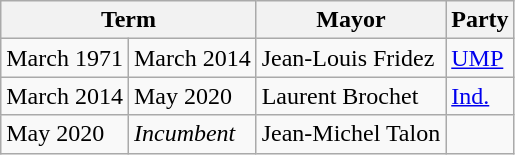<table class="wikitable">
<tr>
<th colspan="2">Term</th>
<th>Mayor</th>
<th>Party</th>
</tr>
<tr>
<td>March 1971</td>
<td>March 2014</td>
<td>Jean-Louis Fridez</td>
<td><a href='#'>UMP</a></td>
</tr>
<tr>
<td>March 2014</td>
<td>May 2020</td>
<td>Laurent Brochet</td>
<td><a href='#'>Ind.</a></td>
</tr>
<tr>
<td>May 2020</td>
<td><em>Incumbent</em></td>
<td>Jean-Michel Talon</td>
<td></td>
</tr>
</table>
